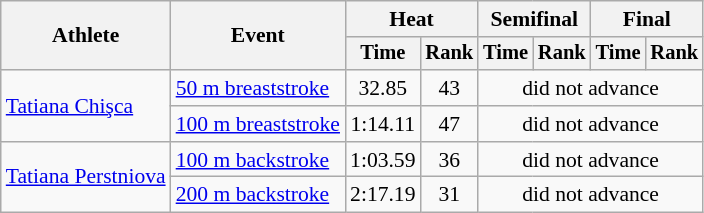<table class=wikitable style="font-size:90%">
<tr>
<th rowspan="2">Athlete</th>
<th rowspan="2">Event</th>
<th colspan="2">Heat</th>
<th colspan="2">Semifinal</th>
<th colspan="2">Final</th>
</tr>
<tr style="font-size:95%">
<th>Time</th>
<th>Rank</th>
<th>Time</th>
<th>Rank</th>
<th>Time</th>
<th>Rank</th>
</tr>
<tr align=center>
<td align=left rowspan=2><a href='#'>Tatiana Chişca</a></td>
<td align=left><a href='#'>50 m breaststroke</a></td>
<td>32.85</td>
<td>43</td>
<td colspan=4>did not advance</td>
</tr>
<tr align=center>
<td align=left><a href='#'>100 m breaststroke</a></td>
<td>1:14.11</td>
<td>47</td>
<td colspan=4>did not advance</td>
</tr>
<tr align=center>
<td align=left rowspan=2><a href='#'>Tatiana Perstniova</a></td>
<td align=left><a href='#'>100 m backstroke</a></td>
<td>1:03.59</td>
<td>36</td>
<td colspan=4>did not advance</td>
</tr>
<tr align=center>
<td align=left><a href='#'>200 m backstroke</a></td>
<td>2:17.19</td>
<td>31</td>
<td colspan=4>did not advance</td>
</tr>
</table>
